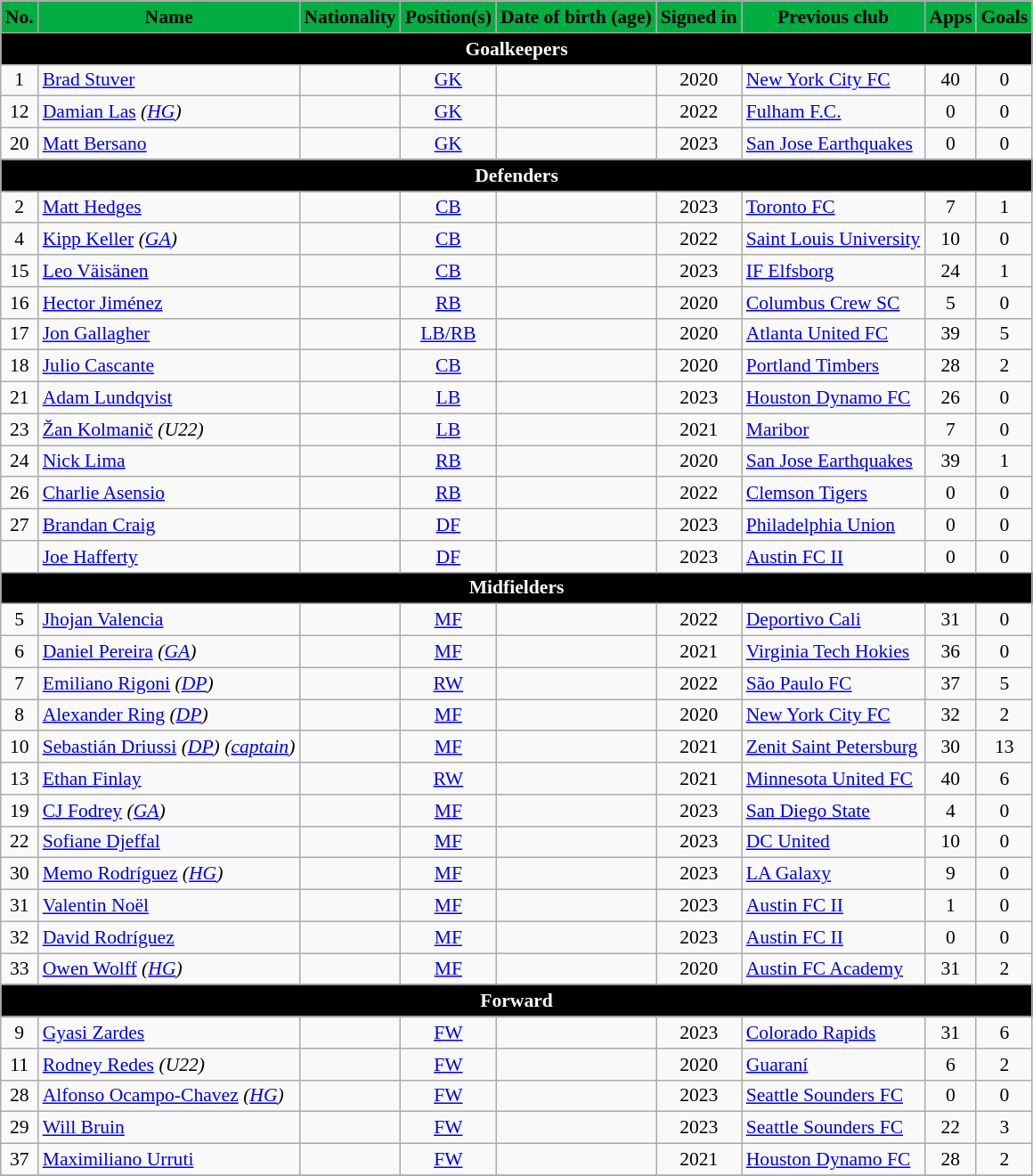<table class="wikitable" style="text-align:center; font-size:90%;">
<tr>
<th style="background:#00AE42; color:black; text-align:center;">No.</th>
<th style="background:#00AE42; color:black; text-align:center;">Name</th>
<th style="background:#00AE42; color:black; text-align:center;">Nationality</th>
<th style="background:#00AE42; color:black; text-align:center;">Position(s)</th>
<th style="background:#00AE42; color:black; text-align:center;">Date of birth (age)</th>
<th style="background:#00AE42; color:black; text-align:center;">Signed in</th>
<th style="background:#00AE42; color:black; text-align:center;">Previous club</th>
<th style="background:#00AE42; color:black; text-align:center;">Apps</th>
<th style="background:#00AE42; color:black; text-align:center;">Goals</th>
</tr>
<tr>
<th colspan=9 style="background:black; color:white; text-align:center;">Goalkeepers</th>
</tr>
<tr>
<td>1</td>
<td align="left"><a href='#'>Brad Stuver</a></td>
<td></td>
<td><a href='#'>GK</a></td>
<td></td>
<td>2020</td>
<td align="left"> <a href='#'>New York City FC</a></td>
<td>40</td>
<td>0</td>
</tr>
<tr>
<td>12</td>
<td align="left"><a href='#'>Damian Las</a> <em>(<a href='#'>HG</a>)</em></td>
<td></td>
<td><a href='#'>GK</a></td>
<td></td>
<td>2022</td>
<td align="left"> <a href='#'>Fulham F.C.</a></td>
<td>0</td>
<td>0</td>
</tr>
<tr>
<td>20</td>
<td align="left"><a href='#'>Matt Bersano</a></td>
<td></td>
<td><a href='#'>GK</a></td>
<td></td>
<td>2023</td>
<td align="left"> <a href='#'>San Jose Earthquakes</a></td>
<td>0</td>
<td>0</td>
</tr>
<tr>
<th colspan=9 style="background:black; color:white; text-align:center;">Defenders</th>
</tr>
<tr>
<td>2</td>
<td align="left"><a href='#'>Matt Hedges</a></td>
<td></td>
<td><a href='#'>CB</a></td>
<td></td>
<td>2023</td>
<td align="left"> <a href='#'>Toronto FC</a></td>
<td>7</td>
<td>1</td>
</tr>
<tr>
<td>4</td>
<td align="left"><a href='#'>Kipp Keller</a> <em>(<a href='#'>GA</a>)</em></td>
<td></td>
<td><a href='#'>CB</a></td>
<td></td>
<td>2022</td>
<td align="left"> <a href='#'>Saint Louis University</a></td>
<td>10</td>
<td>0</td>
</tr>
<tr>
<td>15</td>
<td align="left"><a href='#'>Leo Väisänen</a></td>
<td></td>
<td><a href='#'>CB</a></td>
<td></td>
<td>2023</td>
<td align="left"> <a href='#'>IF Elfsborg</a></td>
<td>24</td>
<td>1</td>
</tr>
<tr>
<td>16</td>
<td align="left"><a href='#'>Hector Jiménez</a></td>
<td></td>
<td><a href='#'>RB</a></td>
<td></td>
<td>2020</td>
<td align="left"> <a href='#'>Columbus Crew SC</a></td>
<td>5</td>
<td>0</td>
</tr>
<tr>
<td>17</td>
<td align="left"><a href='#'>Jon Gallagher</a></td>
<td></td>
<td><a href='#'>LB/RB</a></td>
<td></td>
<td>2020</td>
<td align="left"> <a href='#'>Atlanta United FC</a></td>
<td>39</td>
<td>5</td>
</tr>
<tr>
<td>18</td>
<td align="left"><a href='#'>Julio Cascante</a></td>
<td></td>
<td><a href='#'>CB</a></td>
<td></td>
<td>2020</td>
<td align="left"> <a href='#'>Portland Timbers</a></td>
<td>28</td>
<td>2</td>
</tr>
<tr>
<td>21</td>
<td align="left"><a href='#'>Adam Lundqvist</a></td>
<td></td>
<td><a href='#'>LB</a></td>
<td></td>
<td>2023</td>
<td align="left"> <a href='#'>Houston Dynamo FC</a></td>
<td>26</td>
<td>0</td>
</tr>
<tr>
<td>23</td>
<td align="left"><a href='#'>Žan Kolmanič</a> <em>(U22)</em> </td>
<td></td>
<td><a href='#'>LB</a></td>
<td></td>
<td>2021</td>
<td align="left"> <a href='#'>Maribor</a></td>
<td>7</td>
<td>0</td>
</tr>
<tr>
<td>24</td>
<td align="left"><a href='#'>Nick Lima</a></td>
<td></td>
<td><a href='#'>RB</a></td>
<td></td>
<td>2020</td>
<td align="left"> <a href='#'>San Jose Earthquakes</a></td>
<td>39</td>
<td>1</td>
</tr>
<tr>
<td>26</td>
<td align="left"><a href='#'>Charlie Asensio</a></td>
<td></td>
<td><a href='#'>RB</a></td>
<td></td>
<td>2022</td>
<td align="left"> <a href='#'>Clemson Tigers</a></td>
<td>0</td>
<td>0</td>
</tr>
<tr>
<td>27</td>
<td align="left"><a href='#'>Brandan Craig</a></td>
<td></td>
<td><a href='#'>DF</a></td>
<td></td>
<td>2023</td>
<td align="left"> <a href='#'>Philadelphia Union</a></td>
<td>0</td>
<td>0</td>
</tr>
<tr>
<td></td>
<td align="left"><a href='#'>Joe Hafferty</a> </td>
<td></td>
<td><a href='#'>DF</a></td>
<td></td>
<td>2023</td>
<td align="left"> <a href='#'>Austin FC II</a></td>
<td>0</td>
<td>0</td>
</tr>
<tr>
<th colspan=9 style="background:black; color:white; text-align:center;">Midfielders</th>
</tr>
<tr>
<td>5</td>
<td align="left"><a href='#'>Jhojan Valencia</a></td>
<td></td>
<td><a href='#'>MF</a></td>
<td></td>
<td>2022</td>
<td align="left"> <a href='#'>Deportivo Cali</a></td>
<td>31</td>
<td>0</td>
</tr>
<tr>
<td>6</td>
<td align="left"><a href='#'>Daniel Pereira</a> <em>(<a href='#'>GA</a>)</em></td>
<td></td>
<td><a href='#'>MF</a></td>
<td></td>
<td>2021</td>
<td align="left"> <a href='#'>Virginia Tech Hokies</a></td>
<td>36</td>
<td>0</td>
</tr>
<tr>
<td>7</td>
<td align="left"><a href='#'>Emiliano Rigoni</a> <em>(<a href='#'>DP</a>)</em></td>
<td></td>
<td><a href='#'>RW</a></td>
<td></td>
<td>2022</td>
<td align="left"> <a href='#'>São Paulo FC</a></td>
<td>37</td>
<td>5</td>
</tr>
<tr>
<td>8</td>
<td align="left"><a href='#'>Alexander Ring</a> <em>(<a href='#'>DP</a>)</em></td>
<td></td>
<td><a href='#'>MF</a></td>
<td></td>
<td>2020</td>
<td align="left"> <a href='#'>New York City FC</a></td>
<td>32</td>
<td>2</td>
</tr>
<tr>
<td>10</td>
<td align="left"><a href='#'>Sebastián Driussi</a> <em>(<a href='#'>DP</a>)</em> <em>(<a href='#'>captain</a>)</em></td>
<td></td>
<td><a href='#'>MF</a></td>
<td></td>
<td>2021</td>
<td align="left"> <a href='#'>Zenit Saint Petersburg</a></td>
<td>30</td>
<td>13</td>
</tr>
<tr>
<td>13</td>
<td align="left"><a href='#'>Ethan Finlay</a></td>
<td></td>
<td><a href='#'>RW</a></td>
<td></td>
<td>2021</td>
<td align="left"> <a href='#'>Minnesota United FC</a></td>
<td>40</td>
<td>6</td>
</tr>
<tr>
<td>19</td>
<td align="left"><a href='#'>CJ Fodrey</a> <em>(<a href='#'>GA</a>)</em></td>
<td></td>
<td><a href='#'>MF</a></td>
<td></td>
<td>2023</td>
<td align="left"> <a href='#'>San Diego State</a></td>
<td>4</td>
<td>0</td>
</tr>
<tr>
<td>22</td>
<td align="left"><a href='#'>Sofiane Djeffal</a></td>
<td></td>
<td><a href='#'>MF</a></td>
<td></td>
<td>2023</td>
<td align="left"> <a href='#'>DC United</a></td>
<td>10</td>
<td>0</td>
</tr>
<tr>
<td>30</td>
<td align="left"><a href='#'>Memo Rodríguez</a> <em>(<a href='#'>HG</a>)</em></td>
<td></td>
<td><a href='#'>MF</a></td>
<td></td>
<td>2023</td>
<td align="left"> <a href='#'>LA Galaxy</a></td>
<td>9</td>
<td>0</td>
</tr>
<tr>
<td>31</td>
<td align="left"><a href='#'>Valentin Noël</a></td>
<td></td>
<td><a href='#'>MF</a></td>
<td></td>
<td>2023</td>
<td align="left"> <a href='#'>Austin FC II</a></td>
<td>1</td>
<td>0</td>
</tr>
<tr>
<td>32</td>
<td align="left"><a href='#'>David Rodríguez</a></td>
<td></td>
<td><a href='#'>MF</a></td>
<td></td>
<td>2023</td>
<td align="left"> <a href='#'>Austin FC II</a></td>
<td>0</td>
<td>0</td>
</tr>
<tr>
<td>33</td>
<td align="left"><a href='#'>Owen Wolff</a> <em>(<a href='#'>HG</a>)</em></td>
<td></td>
<td><a href='#'>MF</a></td>
<td></td>
<td>2020</td>
<td align="left"> <a href='#'>Austin FC Academy</a></td>
<td>31</td>
<td>2</td>
</tr>
<tr>
<th colspan=9 style="background:black; color:white; text-align:center;">Forward</th>
</tr>
<tr>
<td>9</td>
<td align="left"><a href='#'>Gyasi Zardes</a></td>
<td></td>
<td><a href='#'>FW</a></td>
<td></td>
<td>2023</td>
<td align="left"> <a href='#'>Colorado Rapids</a></td>
<td>31</td>
<td>6</td>
</tr>
<tr>
<td>11</td>
<td align="left"><a href='#'>Rodney Redes</a> <em>(U22)</em> </td>
<td></td>
<td><a href='#'>FW</a></td>
<td></td>
<td>2020</td>
<td align="left"> <a href='#'>Guaraní</a></td>
<td>6</td>
<td>2</td>
</tr>
<tr>
<td>28</td>
<td align="left"><a href='#'>Alfonso Ocampo-Chavez</a> <em>(<a href='#'>HG</a>)</em></td>
<td></td>
<td><a href='#'>FW</a></td>
<td></td>
<td>2023</td>
<td align="left"> <a href='#'>Seattle Sounders FC</a></td>
<td>0</td>
<td>0</td>
</tr>
<tr>
<td>29</td>
<td align="left"><a href='#'>Will Bruin</a></td>
<td></td>
<td><a href='#'>FW</a></td>
<td></td>
<td>2023</td>
<td align="left"> <a href='#'>Seattle Sounders FC</a></td>
<td>22</td>
<td>3</td>
</tr>
<tr>
<td>37</td>
<td align="left"><a href='#'>Maximiliano Urruti</a></td>
<td></td>
<td><a href='#'>FW</a></td>
<td></td>
<td>2021</td>
<td align="left"> <a href='#'>Houston Dynamo FC</a></td>
<td>28</td>
<td>2</td>
</tr>
<tr>
</tr>
</table>
